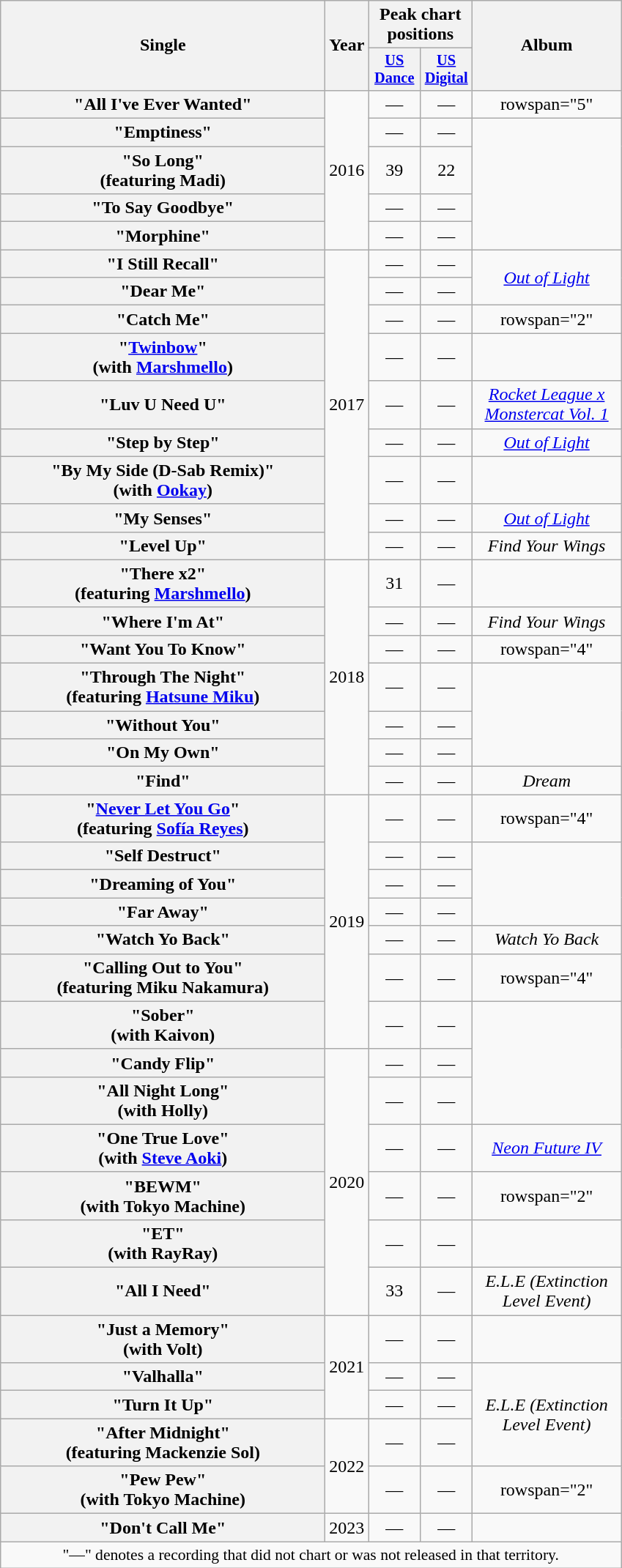<table class="wikitable plainrowheaders" style="text-align:center;">
<tr>
<th rowspan="2" scope="col" style="width:18em;">Single</th>
<th rowspan="2" scope="col" style="width:1em;">Year</th>
<th colspan="2" scope="col">Peak chart positions</th>
<th rowspan="2" scope="col" style="width:8em;">Album</th>
</tr>
<tr>
<th scope="col" style="width:3em;font-size:85%;"><a href='#'>US<br>Dance</a><br></th>
<th scope="col" style="width:3em;font-size:85%;"><a href='#'>US<br>Digital</a><br></th>
</tr>
<tr>
<th scope="row">"All I've Ever Wanted"</th>
<td rowspan="5">2016</td>
<td>—</td>
<td>—</td>
<td>rowspan="5" </td>
</tr>
<tr>
<th scope="row">"Emptiness"</th>
<td>—</td>
<td>—</td>
</tr>
<tr>
<th scope="row">"So Long"<br><span>(featuring Madi)</span></th>
<td>39</td>
<td>22</td>
</tr>
<tr>
<th scope="row">"To Say Goodbye"</th>
<td>—</td>
<td>—</td>
</tr>
<tr>
<th scope="row">"Morphine"</th>
<td>—</td>
<td>—</td>
</tr>
<tr>
<th scope="row">"I Still Recall"</th>
<td rowspan="9">2017</td>
<td>—</td>
<td>—</td>
<td rowspan="2"><em><a href='#'>Out of Light</a></em></td>
</tr>
<tr>
<th scope="row">"Dear Me"</th>
<td>—</td>
<td>—</td>
</tr>
<tr>
<th scope="row">"Catch Me"</th>
<td>—</td>
<td>—</td>
<td>rowspan="2" </td>
</tr>
<tr>
<th scope="row">"<a href='#'>Twinbow</a>" <br><span>(with <a href='#'>Marshmello</a>)</span></th>
<td>—</td>
<td>—</td>
</tr>
<tr>
<th scope="row">"Luv U Need U"</th>
<td>—</td>
<td>—</td>
<td><em><a href='#'>Rocket League x Monstercat Vol. 1</a></em></td>
</tr>
<tr>
<th scope="row">"Step by Step"</th>
<td>—</td>
<td>—</td>
<td><em><a href='#'>Out of Light</a></em></td>
</tr>
<tr>
<th scope="row">"By My Side (D-Sab Remix)"<br><span>(with <a href='#'>Ookay</a>)</span></th>
<td>—</td>
<td>—</td>
<td></td>
</tr>
<tr>
<th scope="row">"My Senses"</th>
<td>—</td>
<td>—</td>
<td><em><a href='#'>Out of Light</a></em></td>
</tr>
<tr>
<th scope="row">"Level Up"</th>
<td>—</td>
<td>—</td>
<td><em>Find Your Wings</em></td>
</tr>
<tr>
<th scope="row">"There x2"<br><span>(featuring <a href='#'>Marshmello</a>)</span></th>
<td rowspan="7">2018</td>
<td>31</td>
<td>—</td>
<td></td>
</tr>
<tr>
<th scope="row">"Where I'm At"</th>
<td>—</td>
<td>—</td>
<td><em>Find Your Wings</em></td>
</tr>
<tr>
<th scope="row">"Want You To Know"</th>
<td>—</td>
<td>—</td>
<td>rowspan="4" </td>
</tr>
<tr>
<th scope="row">"Through The Night" <br><span>(featuring <a href='#'>Hatsune Miku</a>)</span></th>
<td>—</td>
<td>—</td>
</tr>
<tr>
<th scope="row">"Without You"</th>
<td>—</td>
<td>—</td>
</tr>
<tr>
<th scope="row">"On My Own"</th>
<td>—</td>
<td>—</td>
</tr>
<tr>
<th scope="row">"Find"</th>
<td>—</td>
<td>—</td>
<td><em>Dream</em></td>
</tr>
<tr>
<th scope="row">"<a href='#'>Never Let You Go</a>" <br><span>(featuring <a href='#'>Sofía Reyes</a>)</span></th>
<td rowspan="7">2019</td>
<td>—</td>
<td>—</td>
<td>rowspan="4"</td>
</tr>
<tr>
<th scope="row">"Self Destruct"</th>
<td>—</td>
<td>—</td>
</tr>
<tr>
<th scope="row">"Dreaming of You"</th>
<td>—</td>
<td>—</td>
</tr>
<tr>
<th scope="row">"Far Away"</th>
<td>—</td>
<td>—</td>
</tr>
<tr>
<th scope="row">"Watch Yo Back"</th>
<td>—</td>
<td>—</td>
<td><em>Watch Yo Back</em></td>
</tr>
<tr>
<th scope="row">"Calling Out to You" <br><span>(featuring Miku Nakamura)</span></th>
<td>—</td>
<td>—</td>
<td>rowspan="4" </td>
</tr>
<tr>
<th scope="row">"Sober" <br><span>(with Kaivon)</span></th>
<td>—</td>
<td>—</td>
</tr>
<tr>
<th scope="row">"Candy Flip"</th>
<td rowspan="6">2020</td>
<td>—</td>
<td>—</td>
</tr>
<tr>
<th scope="row">"All Night Long" <br><span>(with Holly)</span></th>
<td>—</td>
<td>—</td>
</tr>
<tr>
<th scope="row">"One True Love" <br><span>(with <a href='#'>Steve Aoki</a>)</span></th>
<td>—</td>
<td>—</td>
<td><em><a href='#'>Neon Future IV</a></em></td>
</tr>
<tr>
<th scope="row">"BEWM" <br><span>(with Tokyo Machine)</span></th>
<td>—</td>
<td>—</td>
<td>rowspan="2" </td>
</tr>
<tr>
<th scope="row">"ET" <br><span>(with RayRay)</span></th>
<td>—</td>
<td>—</td>
</tr>
<tr>
<th scope="row">"All I Need"</th>
<td>33</td>
<td>—</td>
<td><em>E.L.E (Extinction Level Event)</em></td>
</tr>
<tr>
<th scope="row">"Just a Memory" <br><span>(with Volt)</span></th>
<td rowspan="3">2021</td>
<td>—</td>
<td>—</td>
<td></td>
</tr>
<tr>
<th scope="row">"Valhalla"</th>
<td>—</td>
<td>—</td>
<td rowspan="3"><em>E.L.E (Extinction Level Event)</em></td>
</tr>
<tr>
<th scope="row">"Turn It Up"</th>
<td>—</td>
<td>—</td>
</tr>
<tr>
<th scope="row">"After Midnight"<br><span>(featuring Mackenzie Sol)</span></th>
<td rowspan="2">2022</td>
<td>—</td>
<td>—</td>
</tr>
<tr>
<th scope="row">"Pew Pew"<br><span>(with Tokyo Machine)</span></th>
<td>—</td>
<td>—</td>
<td>rowspan="2" </td>
</tr>
<tr>
<th scope="row">"Don't Call Me"<br></th>
<td>2023</td>
<td>—</td>
<td>—</td>
</tr>
<tr>
<td colspan="5" style="font-size:90%">"—" denotes a recording that did not chart or was not released in that territory.</td>
</tr>
</table>
